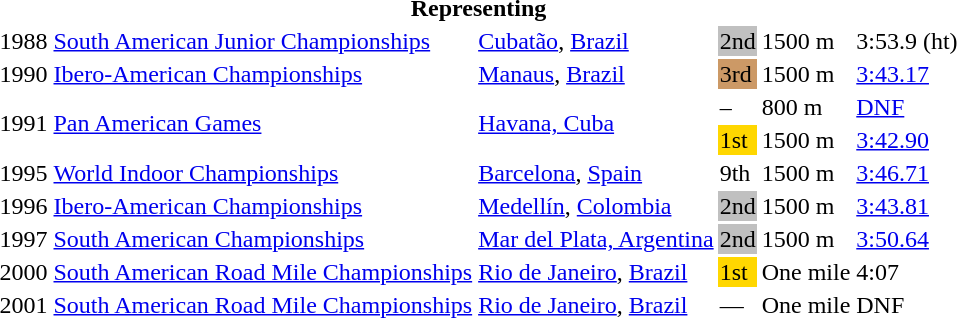<table>
<tr>
<th colspan="6">Representing </th>
</tr>
<tr>
<td>1988</td>
<td><a href='#'>South American Junior Championships</a></td>
<td><a href='#'>Cubatão</a>, <a href='#'>Brazil</a></td>
<td bgcolor=silver>2nd</td>
<td>1500 m</td>
<td>3:53.9 (ht)</td>
</tr>
<tr>
<td>1990</td>
<td><a href='#'>Ibero-American Championships</a></td>
<td><a href='#'>Manaus</a>, <a href='#'>Brazil</a></td>
<td bgcolor="cc9966">3rd</td>
<td>1500 m</td>
<td><a href='#'>3:43.17</a></td>
</tr>
<tr>
<td rowspan=2>1991</td>
<td rowspan=2><a href='#'>Pan American Games</a></td>
<td rowspan=2><a href='#'>Havana, Cuba</a></td>
<td>–</td>
<td>800 m</td>
<td><a href='#'>DNF</a></td>
</tr>
<tr>
<td bgcolor="gold">1st</td>
<td>1500 m</td>
<td><a href='#'>3:42.90</a></td>
</tr>
<tr>
<td>1995</td>
<td><a href='#'>World Indoor Championships</a></td>
<td><a href='#'>Barcelona</a>, <a href='#'>Spain</a></td>
<td>9th</td>
<td>1500 m</td>
<td><a href='#'>3:46.71</a></td>
</tr>
<tr>
<td>1996</td>
<td><a href='#'>Ibero-American Championships</a></td>
<td><a href='#'>Medellín</a>, <a href='#'>Colombia</a></td>
<td bgcolor=silver>2nd</td>
<td>1500 m</td>
<td><a href='#'>3:43.81</a></td>
</tr>
<tr>
<td>1997</td>
<td><a href='#'>South American Championships</a></td>
<td><a href='#'>Mar del Plata, Argentina</a></td>
<td bgcolor="silver">2nd</td>
<td>1500 m</td>
<td><a href='#'>3:50.64</a></td>
</tr>
<tr>
<td>2000</td>
<td><a href='#'>South American Road Mile Championships</a></td>
<td><a href='#'>Rio de Janeiro</a>, <a href='#'>Brazil</a></td>
<td bgcolor=gold>1st</td>
<td>One mile</td>
<td>4:07</td>
</tr>
<tr>
<td>2001</td>
<td><a href='#'>South American Road Mile Championships</a></td>
<td><a href='#'>Rio de Janeiro</a>, <a href='#'>Brazil</a></td>
<td>—</td>
<td>One mile</td>
<td>DNF</td>
</tr>
</table>
